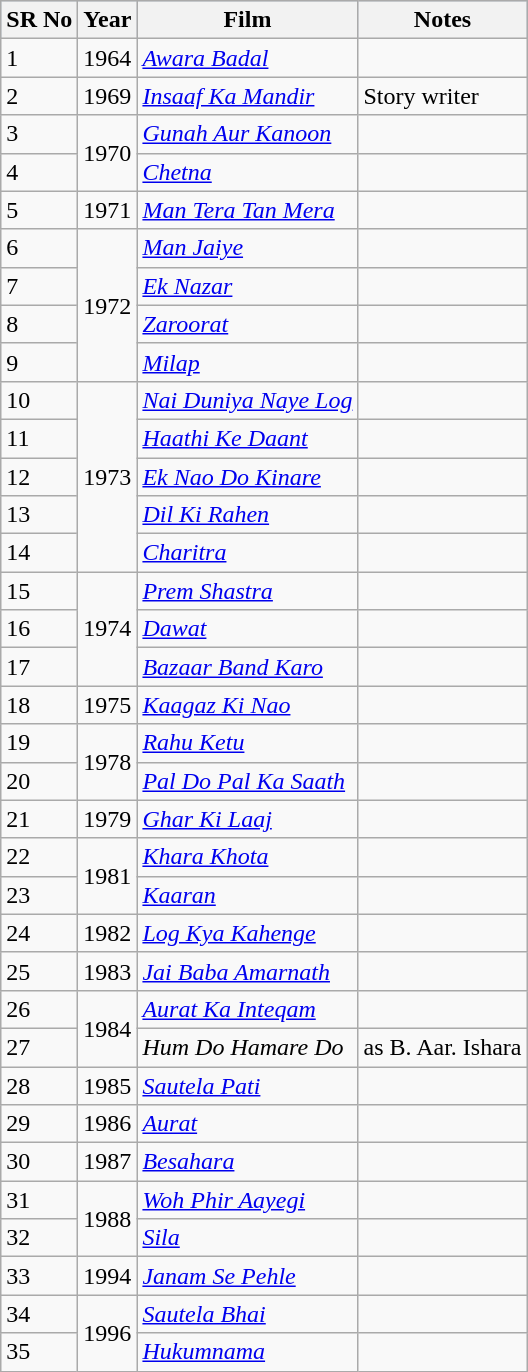<table class="wikitable">
<tr style="background:#b0c4de; text-align:center;">
<th>SR No</th>
<th>Year</th>
<th>Film</th>
<th>Notes</th>
</tr>
<tr>
<td>1</td>
<td>1964</td>
<td><em><a href='#'>Awara Badal</a></em></td>
<td></td>
</tr>
<tr>
<td>2</td>
<td>1969</td>
<td><em><a href='#'>Insaaf Ka Mandir</a></em></td>
<td>Story writer</td>
</tr>
<tr>
<td>3</td>
<td rowspan="2">1970</td>
<td><em><a href='#'>Gunah Aur Kanoon</a></em></td>
<td></td>
</tr>
<tr>
<td>4</td>
<td><em><a href='#'>Chetna</a></em></td>
<td></td>
</tr>
<tr>
<td>5</td>
<td>1971</td>
<td><em><a href='#'>Man Tera Tan Mera</a></em></td>
<td></td>
</tr>
<tr>
<td>6</td>
<td rowspan="4">1972</td>
<td><em><a href='#'>Man Jaiye</a></em></td>
<td></td>
</tr>
<tr>
<td>7</td>
<td><em><a href='#'>Ek Nazar</a></em></td>
<td></td>
</tr>
<tr>
<td>8</td>
<td><em><a href='#'>Zaroorat</a></em></td>
<td></td>
</tr>
<tr>
<td>9</td>
<td><em><a href='#'>Milap</a></em></td>
<td></td>
</tr>
<tr>
<td>10</td>
<td rowspan="5">1973</td>
<td><em><a href='#'>Nai Duniya Naye Log</a></em></td>
<td></td>
</tr>
<tr>
<td>11</td>
<td><em><a href='#'>Haathi Ke Daant</a></em></td>
<td></td>
</tr>
<tr>
<td>12</td>
<td><em><a href='#'>Ek Nao Do Kinare</a></em></td>
<td></td>
</tr>
<tr>
<td>13</td>
<td><em><a href='#'>Dil Ki Rahen</a></em></td>
<td></td>
</tr>
<tr>
<td>14</td>
<td><em><a href='#'>Charitra</a></em></td>
<td></td>
</tr>
<tr>
<td>15</td>
<td rowspan="3">1974</td>
<td><em><a href='#'>Prem Shastra</a></em></td>
<td></td>
</tr>
<tr>
<td>16</td>
<td><em><a href='#'>Dawat</a></em></td>
<td></td>
</tr>
<tr>
<td>17</td>
<td><em><a href='#'>Bazaar Band Karo</a></em></td>
<td></td>
</tr>
<tr>
<td>18</td>
<td>1975</td>
<td><em><a href='#'>Kaagaz Ki Nao</a></em></td>
<td></td>
</tr>
<tr>
<td>19</td>
<td rowspan="2">1978</td>
<td><em><a href='#'>Rahu Ketu</a></em></td>
<td></td>
</tr>
<tr>
<td>20</td>
<td><em><a href='#'>Pal Do Pal Ka Saath</a></em></td>
<td></td>
</tr>
<tr>
<td>21</td>
<td>1979</td>
<td><em><a href='#'>Ghar Ki Laaj</a></em></td>
<td></td>
</tr>
<tr>
<td>22</td>
<td rowspan="2">1981</td>
<td><em><a href='#'>Khara Khota</a></em></td>
<td></td>
</tr>
<tr>
<td>23</td>
<td><em><a href='#'>Kaaran</a></em></td>
<td></td>
</tr>
<tr>
<td>24</td>
<td>1982</td>
<td><em><a href='#'>Log Kya Kahenge</a></em></td>
<td></td>
</tr>
<tr>
<td>25</td>
<td>1983</td>
<td><em><a href='#'>Jai Baba Amarnath</a></em></td>
<td></td>
</tr>
<tr>
<td>26</td>
<td rowspan="2">1984</td>
<td><em><a href='#'>Aurat Ka Inteqam</a></em></td>
<td></td>
</tr>
<tr>
<td>27</td>
<td><em>Hum Do Hamare Do</em></td>
<td>as B. Aar. Ishara</td>
</tr>
<tr>
<td>28</td>
<td>1985</td>
<td><em><a href='#'>Sautela Pati</a></em></td>
<td></td>
</tr>
<tr>
<td>29</td>
<td>1986</td>
<td><em><a href='#'>Aurat</a></em></td>
<td></td>
</tr>
<tr>
<td>30</td>
<td>1987</td>
<td><em><a href='#'>Besahara</a></em></td>
<td></td>
</tr>
<tr>
<td>31</td>
<td rowspan="2">1988</td>
<td><em><a href='#'>Woh Phir Aayegi</a></em></td>
<td></td>
</tr>
<tr>
<td>32</td>
<td><em><a href='#'>Sila</a></em></td>
<td></td>
</tr>
<tr>
<td>33</td>
<td>1994</td>
<td><em><a href='#'>Janam Se Pehle</a></em></td>
<td></td>
</tr>
<tr>
<td>34</td>
<td rowspan="2">1996</td>
<td><em><a href='#'>Sautela Bhai</a></em></td>
<td></td>
</tr>
<tr>
<td>35</td>
<td><em><a href='#'>Hukumnama</a></em></td>
<td></td>
</tr>
</table>
